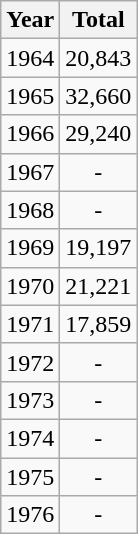<table class="wikitable mw-collapsible" style="text-align:center;">
<tr>
<th>Year</th>
<th>Total</th>
</tr>
<tr>
<td>1964</td>
<td>20,843</td>
</tr>
<tr>
<td>1965</td>
<td>32,660</td>
</tr>
<tr>
<td>1966</td>
<td>29,240</td>
</tr>
<tr>
<td>1967</td>
<td>-</td>
</tr>
<tr>
<td>1968</td>
<td>-</td>
</tr>
<tr>
<td>1969</td>
<td>19,197</td>
</tr>
<tr>
<td>1970</td>
<td>21,221</td>
</tr>
<tr>
<td>1971</td>
<td>17,859</td>
</tr>
<tr>
<td>1972</td>
<td>-</td>
</tr>
<tr>
<td>1973</td>
<td>-</td>
</tr>
<tr>
<td>1974</td>
<td>-</td>
</tr>
<tr>
<td>1975</td>
<td>-</td>
</tr>
<tr>
<td>1976</td>
<td>-</td>
</tr>
</table>
